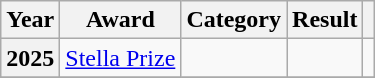<table class="wikitable sortable">
<tr>
<th>Year</th>
<th>Award</th>
<th>Category</th>
<th>Result</th>
<th></th>
</tr>
<tr>
<th rowspan="1">2025</th>
<td><a href='#'>Stella Prize</a></td>
<td></td>
<td></td>
<td></td>
</tr>
<tr>
</tr>
</table>
